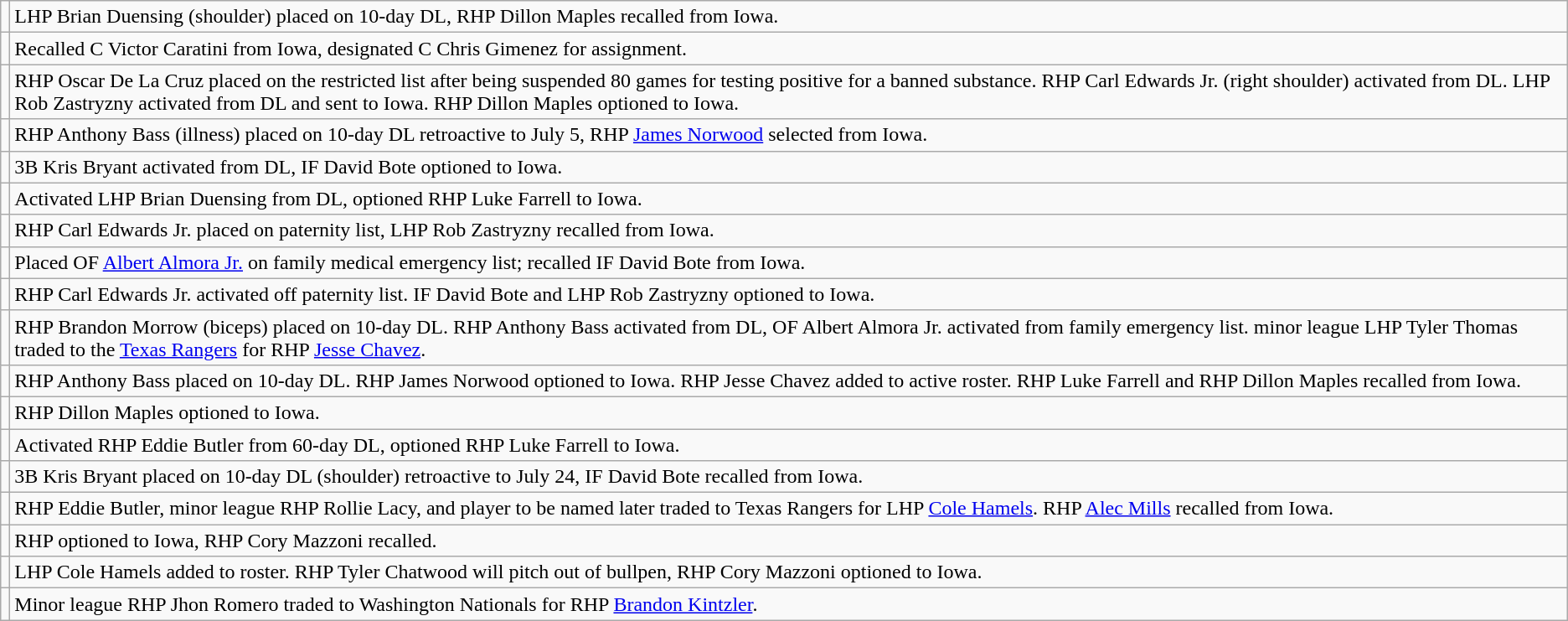<table class="wikitable">
<tr>
<td></td>
<td>LHP Brian Duensing (shoulder) placed on 10-day DL, RHP Dillon Maples recalled from Iowa.</td>
</tr>
<tr>
<td></td>
<td>Recalled C Victor Caratini from Iowa, designated C Chris Gimenez for assignment.</td>
</tr>
<tr>
<td></td>
<td>RHP Oscar De La Cruz placed on the restricted list after being suspended 80 games for testing positive for a banned substance. RHP Carl Edwards Jr. (right shoulder) activated from DL. LHP Rob Zastryzny activated from DL and sent to Iowa. RHP Dillon Maples optioned to Iowa.</td>
</tr>
<tr>
<td></td>
<td>RHP Anthony Bass (illness) placed on 10-day DL retroactive to July 5, RHP <a href='#'>James Norwood</a> selected from Iowa.</td>
</tr>
<tr>
<td></td>
<td>3B Kris Bryant activated from DL, IF David Bote optioned to Iowa.</td>
</tr>
<tr>
<td></td>
<td>Activated LHP Brian Duensing from DL, optioned RHP Luke Farrell to Iowa.</td>
</tr>
<tr>
<td></td>
<td>RHP Carl Edwards Jr. placed on paternity list, LHP Rob Zastryzny recalled from Iowa.</td>
</tr>
<tr>
<td></td>
<td>Placed OF <a href='#'>Albert Almora Jr.</a> on family medical emergency list; recalled IF David Bote from Iowa.</td>
</tr>
<tr>
<td></td>
<td>RHP Carl Edwards Jr. activated off paternity list. IF David Bote and LHP Rob Zastryzny optioned to Iowa.</td>
</tr>
<tr>
<td></td>
<td>RHP Brandon Morrow (biceps) placed on 10-day DL. RHP Anthony Bass activated from DL, OF Albert Almora Jr. activated from family emergency list. minor league LHP Tyler Thomas traded to the <a href='#'>Texas Rangers</a> for RHP <a href='#'>Jesse Chavez</a>.</td>
</tr>
<tr>
<td></td>
<td>RHP Anthony Bass placed on 10-day DL. RHP James Norwood optioned to Iowa. RHP Jesse Chavez added to active roster. RHP Luke Farrell and RHP Dillon Maples recalled from Iowa.</td>
</tr>
<tr>
<td></td>
<td>RHP Dillon Maples optioned to Iowa.</td>
</tr>
<tr>
<td></td>
<td>Activated RHP Eddie Butler from 60-day DL, optioned RHP Luke Farrell to Iowa.</td>
</tr>
<tr>
<td></td>
<td>3B Kris Bryant placed on 10-day DL (shoulder) retroactive to July 24, IF David Bote recalled from Iowa.</td>
</tr>
<tr>
<td></td>
<td>RHP Eddie Butler, minor league RHP Rollie Lacy, and player to be named later traded to Texas Rangers for LHP <a href='#'>Cole Hamels</a>. RHP <a href='#'>Alec Mills</a> recalled from Iowa.</td>
</tr>
<tr>
<td></td>
<td>RHP optioned to Iowa, RHP Cory Mazzoni recalled.</td>
</tr>
<tr>
<td></td>
<td>LHP Cole Hamels added to roster. RHP Tyler Chatwood will pitch out of bullpen, RHP Cory Mazzoni optioned to Iowa.</td>
</tr>
<tr>
<td></td>
<td>Minor league RHP Jhon Romero traded to Washington Nationals for RHP <a href='#'>Brandon Kintzler</a>.</td>
</tr>
</table>
